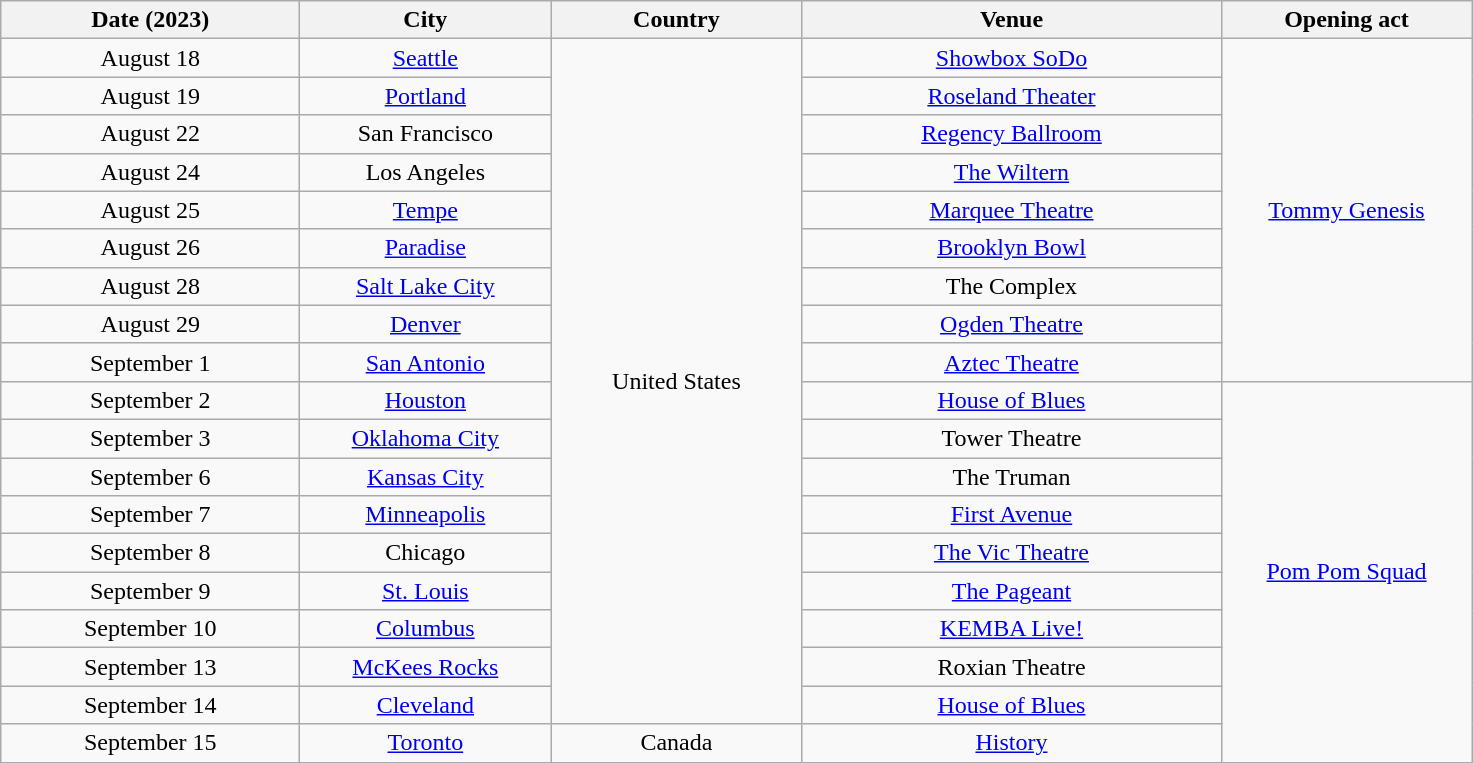<table class="wikitable plainrowheaders" style="text-align:center;">
<tr>
<th scope="col" style="width:12em;">Date (2023)</th>
<th scope="col" style="width:10em;">City</th>
<th scope="col" style="width:10em;">Country</th>
<th scope="col" style="width:17em;">Venue</th>
<th scope="col" style="width:10em;">Opening act</th>
</tr>
<tr>
<td>August 18</td>
<td><a href='#'>Seattle</a></td>
<td rowspan="18">United States</td>
<td><a href='#'>Showbox SoDo</a></td>
<td rowspan="9"><a href='#'>Tommy Genesis</a></td>
</tr>
<tr>
<td>August 19</td>
<td><a href='#'>Portland</a></td>
<td><a href='#'>Roseland Theater</a></td>
</tr>
<tr>
<td>August 22</td>
<td>San Francisco</td>
<td><a href='#'>Regency Ballroom</a></td>
</tr>
<tr>
<td>August 24</td>
<td>Los Angeles</td>
<td><a href='#'>The Wiltern</a></td>
</tr>
<tr>
<td>August 25</td>
<td><a href='#'>Tempe</a></td>
<td><a href='#'>Marquee Theatre</a></td>
</tr>
<tr>
<td>August 26</td>
<td><a href='#'>Paradise</a></td>
<td><a href='#'>Brooklyn Bowl</a></td>
</tr>
<tr>
<td>August 28</td>
<td><a href='#'>Salt Lake City</a></td>
<td>The Complex</td>
</tr>
<tr>
<td>August 29</td>
<td><a href='#'>Denver</a></td>
<td><a href='#'>Ogden Theatre</a></td>
</tr>
<tr>
<td>September 1</td>
<td><a href='#'>San Antonio</a></td>
<td><a href='#'>Aztec Theatre</a></td>
</tr>
<tr>
<td>September 2</td>
<td><a href='#'>Houston</a></td>
<td><a href='#'>House of Blues</a></td>
<td rowspan="10"><a href='#'>Pom Pom Squad</a></td>
</tr>
<tr>
<td>September 3</td>
<td><a href='#'>Oklahoma City</a></td>
<td>Tower Theatre</td>
</tr>
<tr>
<td>September 6</td>
<td><a href='#'>Kansas City</a></td>
<td>The Truman</td>
</tr>
<tr>
<td>September 7</td>
<td><a href='#'>Minneapolis</a></td>
<td><a href='#'>First Avenue</a></td>
</tr>
<tr>
<td>September 8</td>
<td>Chicago</td>
<td><a href='#'>The Vic Theatre</a></td>
</tr>
<tr>
<td>September 9</td>
<td><a href='#'>St. Louis</a></td>
<td><a href='#'>The Pageant</a></td>
</tr>
<tr>
<td>September 10</td>
<td><a href='#'>Columbus</a></td>
<td><a href='#'>KEMBA Live!</a></td>
</tr>
<tr>
<td>September 13</td>
<td><a href='#'>McKees Rocks</a></td>
<td>Roxian Theatre</td>
</tr>
<tr>
<td>September 14</td>
<td><a href='#'>Cleveland</a></td>
<td><a href='#'>House of Blues</a></td>
</tr>
<tr>
<td>September 15</td>
<td><a href='#'>Toronto</a></td>
<td>Canada</td>
<td><a href='#'>History</a></td>
</tr>
</table>
